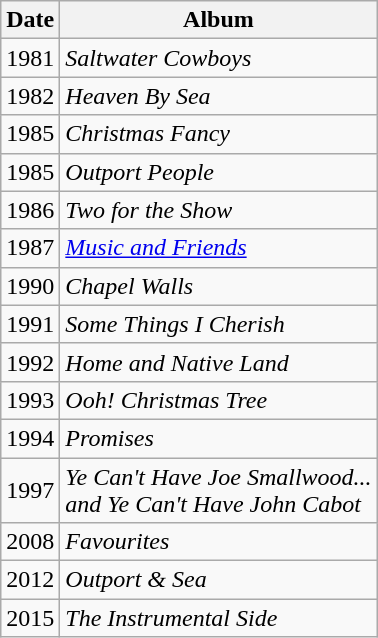<table class="wikitable">
<tr>
<th>Date</th>
<th>Album</th>
</tr>
<tr>
<td>1981</td>
<td><em>Saltwater Cowboys</em></td>
</tr>
<tr>
<td>1982</td>
<td><em>Heaven By Sea</em></td>
</tr>
<tr>
<td>1985</td>
<td><em>Christmas Fancy</em></td>
</tr>
<tr>
<td>1985</td>
<td><em>Outport People</em></td>
</tr>
<tr>
<td>1986</td>
<td><em>Two for the Show</em></td>
</tr>
<tr>
<td>1987</td>
<td><a href='#'><em>Music and Friends</em></a></td>
</tr>
<tr>
<td>1990</td>
<td><em>Chapel Walls</em></td>
</tr>
<tr>
<td>1991</td>
<td><em>Some Things I Cherish</em></td>
</tr>
<tr>
<td>1992</td>
<td><em>Home and Native Land</em></td>
</tr>
<tr>
<td>1993</td>
<td><em>Ooh! Christmas Tree</em></td>
</tr>
<tr>
<td>1994</td>
<td><em>Promises</em></td>
</tr>
<tr>
<td>1997</td>
<td><em>Ye Can't Have Joe Smallwood...<br>and Ye Can't Have John Cabot</em></td>
</tr>
<tr>
<td>2008</td>
<td><em>Favourites</em></td>
</tr>
<tr>
<td>2012</td>
<td><em>Outport & Sea</em></td>
</tr>
<tr>
<td>2015</td>
<td><em>The Instrumental Side</em></td>
</tr>
</table>
